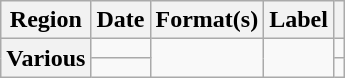<table class="wikitable plainrowheaders" style="text-align:center">
<tr>
<th scope="col">Region</th>
<th scope="col">Date</th>
<th scope="col">Format(s)</th>
<th scope="col">Label</th>
<th scope="col"></th>
</tr>
<tr>
<th scope="row" rowspan="2">Various</th>
<td></td>
<td rowspan="2"></td>
<td rowspan="2"></td>
<td></td>
</tr>
<tr>
<td></td>
<td></td>
</tr>
</table>
